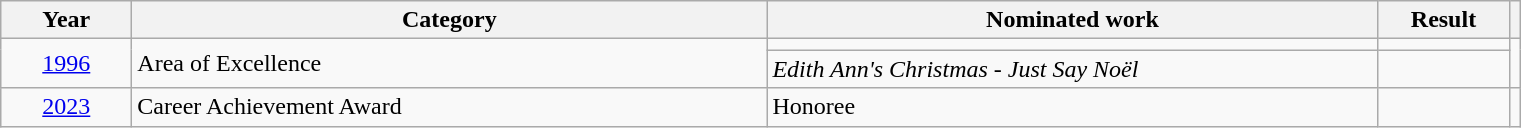<table class=wikitable>
<tr>
<th scope="col" style="width:5em;">Year</th>
<th scope="col" style="width:26em;">Category</th>
<th scope="col" style="width:25em;">Nominated work</th>
<th scope="col" style="width:5em;">Result</th>
<th></th>
</tr>
<tr>
<td style="text-align:center;", rowspan="2"><a href='#'>1996</a></td>
<td rowspan="2">Area of Excellence</td>
<td></td>
<td></td>
<td style="text-align:center;" rowspan="2"></td>
</tr>
<tr>
<td><em>Edith Ann's Christmas - Just Say Noël</em></td>
<td></td>
</tr>
<tr>
<td style="text-align:center;"><a href='#'>2023</a></td>
<td>Career Achievement Award</td>
<td>Honoree</td>
<td></td>
<td style="text-align:center;"></td>
</tr>
</table>
